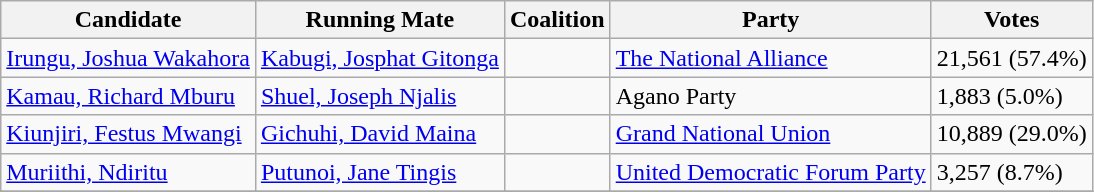<table class="wikitable sortable">
<tr>
<th>Candidate</th>
<th>Running Mate</th>
<th>Coalition</th>
<th>Party</th>
<th>Votes</th>
</tr>
<tr>
<td><a href='#'>Irungu, Joshua Wakahora</a></td>
<td><a href='#'>Kabugi, Josphat Gitonga</a></td>
<td></td>
<td><a href='#'>The National Alliance</a></td>
<td>21,561 (57.4%)</td>
</tr>
<tr>
<td><a href='#'>Kamau, Richard Mburu</a></td>
<td><a href='#'>Shuel, Joseph Njalis</a></td>
<td></td>
<td>Agano Party</td>
<td>1,883 (5.0%)</td>
</tr>
<tr>
<td><a href='#'>Kiunjiri, Festus Mwangi</a></td>
<td><a href='#'>Gichuhi, David Maina</a></td>
<td></td>
<td><a href='#'>Grand National Union</a></td>
<td>10,889 (29.0%)</td>
</tr>
<tr>
<td><a href='#'>Muriithi, Ndiritu</a></td>
<td><a href='#'>Putunoi, Jane Tingis</a></td>
<td></td>
<td><a href='#'>United Democratic Forum Party</a></td>
<td>3,257 (8.7%)</td>
</tr>
<tr>
</tr>
</table>
